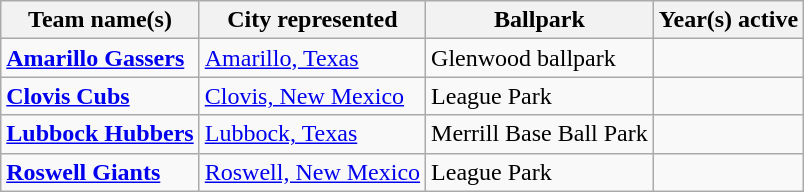<table class="wikitable">
<tr>
<th>Team name(s)</th>
<th>City represented</th>
<th>Ballpark</th>
<th>Year(s) active</th>
</tr>
<tr>
<td><strong><a href='#'>Amarillo Gassers</a></strong></td>
<td><a href='#'>Amarillo, Texas</a></td>
<td>Glenwood ballpark</td>
<td></td>
</tr>
<tr>
<td><strong><a href='#'>Clovis Cubs</a></strong></td>
<td><a href='#'>Clovis, New Mexico</a></td>
<td>League Park</td>
<td></td>
</tr>
<tr>
<td><strong><a href='#'>Lubbock Hubbers</a></strong></td>
<td><a href='#'>Lubbock, Texas</a></td>
<td>Merrill Base Ball Park</td>
<td></td>
</tr>
<tr>
<td><strong><a href='#'>Roswell Giants</a></strong></td>
<td><a href='#'>Roswell, New Mexico</a></td>
<td>League Park</td>
<td></td>
</tr>
</table>
